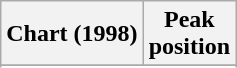<table class="wikitable sortable">
<tr>
<th>Chart (1998)</th>
<th>Peak <br> position</th>
</tr>
<tr>
</tr>
<tr>
</tr>
</table>
